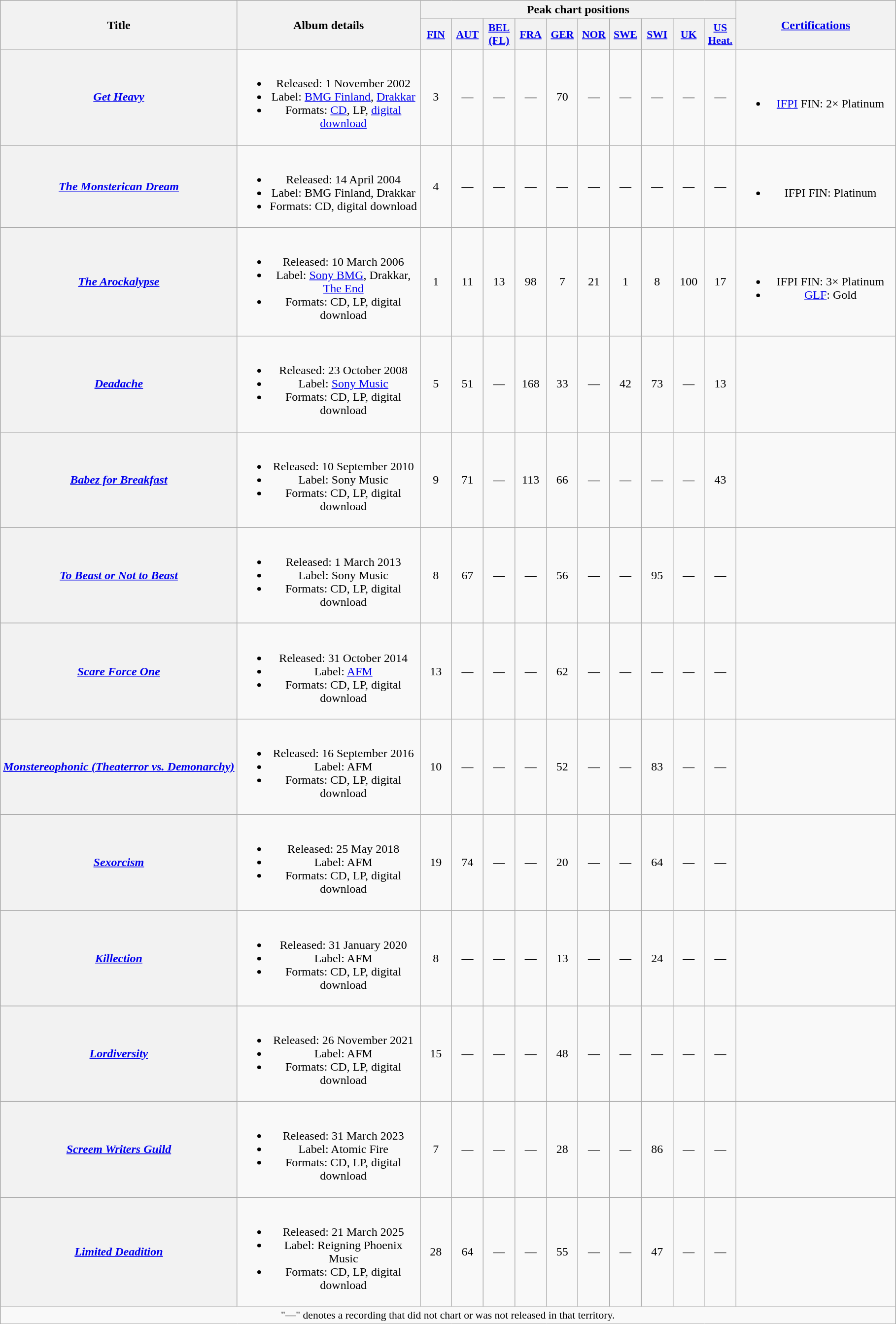<table class="wikitable plainrowheaders" style="text-align:center;">
<tr>
<th scope="col" rowspan="2">Title</th>
<th scope="col" rowspan="2" style="width:15em;">Album details</th>
<th scope="col" colspan="10">Peak chart positions</th>
<th scope="col" rowspan="2" style="width:13em;"><a href='#'>Certifications</a></th>
</tr>
<tr>
<th scope="col" style="width:2.5em;font-size:90%;"><a href='#'>FIN</a><br></th>
<th scope="col" style="width:2.5em;font-size:90%;"><a href='#'>AUT</a><br></th>
<th scope="col" style="width:2.5em;font-size:90%;"><a href='#'>BEL (FL)</a></th>
<th scope="col" style="width:2.5em;font-size:90%;"><a href='#'>FRA</a><br></th>
<th scope="col" style="width:2.5em;font-size:90%;"><a href='#'>GER</a><br></th>
<th scope="col" style="width:2.5em;font-size:90%;"><a href='#'>NOR</a><br></th>
<th scope="col" style="width:2.5em;font-size:90%;"><a href='#'>SWE</a><br></th>
<th scope="col" style="width:2.5em;font-size:90%;"><a href='#'>SWI</a><br></th>
<th scope="col" style="width:2.5em;font-size:90%;"><a href='#'>UK</a></th>
<th scope="col" style="width:2.5em;font-size:90%;"><a href='#'>US<br>Heat.</a></th>
</tr>
<tr>
<th scope="row"><em><a href='#'>Get Heavy</a></em></th>
<td><br><ul><li>Released: 1 November 2002</li><li>Label: <a href='#'>BMG Finland</a>, <a href='#'>Drakkar</a></li><li>Formats: <a href='#'>CD</a>, LP,  <a href='#'>digital download</a></li></ul></td>
<td>3</td>
<td>—</td>
<td>—</td>
<td>—</td>
<td>70</td>
<td>—</td>
<td>—</td>
<td>—</td>
<td>—</td>
<td>—</td>
<td><br><ul><li><a href='#'>IFPI</a> FIN: 2× Platinum</li></ul></td>
</tr>
<tr>
<th scope="row"><em><a href='#'>The Monsterican Dream</a></em></th>
<td><br><ul><li>Released: 14 April 2004</li><li>Label: BMG Finland, Drakkar</li><li>Formats: CD, digital download</li></ul></td>
<td>4</td>
<td>—</td>
<td>—</td>
<td>—</td>
<td>—</td>
<td>—</td>
<td>—</td>
<td>—</td>
<td>—</td>
<td>—</td>
<td><br><ul><li>IFPI FIN: Platinum</li></ul></td>
</tr>
<tr>
<th scope="row"><em><a href='#'>The Arockalypse</a></em></th>
<td><br><ul><li>Released: 10 March 2006</li><li>Label: <a href='#'>Sony BMG</a>, Drakkar, <a href='#'>The End</a></li><li>Formats: CD, LP, digital download</li></ul></td>
<td>1</td>
<td>11</td>
<td>13</td>
<td>98</td>
<td>7</td>
<td>21</td>
<td>1</td>
<td>8</td>
<td>100</td>
<td>17</td>
<td><br><ul><li>IFPI FIN: 3× Platinum</li><li><a href='#'>GLF</a>: Gold</li></ul></td>
</tr>
<tr>
<th scope="row"><em><a href='#'>Deadache</a></em></th>
<td><br><ul><li>Released: 23 October 2008</li><li>Label: <a href='#'>Sony Music</a></li><li>Formats: CD, LP, digital download</li></ul></td>
<td>5</td>
<td>51</td>
<td>—</td>
<td>168</td>
<td>33</td>
<td>—</td>
<td>42</td>
<td>73</td>
<td>—</td>
<td>13</td>
<td></td>
</tr>
<tr>
<th scope="row"><em><a href='#'>Babez for Breakfast</a></em></th>
<td><br><ul><li>Released: 10 September 2010</li><li>Label: Sony Music</li><li>Formats: CD, LP, digital download</li></ul></td>
<td>9</td>
<td>71</td>
<td>—</td>
<td>113</td>
<td>66</td>
<td>—</td>
<td>—</td>
<td>—</td>
<td>—</td>
<td>43</td>
<td></td>
</tr>
<tr>
<th scope="row"><em><a href='#'>To Beast or Not to Beast</a></em></th>
<td><br><ul><li>Released: 1 March 2013</li><li>Label: Sony Music</li><li>Formats: CD, LP, digital download</li></ul></td>
<td>8</td>
<td>67</td>
<td>—</td>
<td>—</td>
<td>56</td>
<td>—</td>
<td>—</td>
<td>95</td>
<td>—</td>
<td>—</td>
<td></td>
</tr>
<tr>
<th scope="row"><em><a href='#'>Scare Force One</a></em></th>
<td><br><ul><li>Released: 31 October 2014</li><li>Label: <a href='#'>AFM</a></li><li>Formats: CD, LP, digital download</li></ul></td>
<td>13</td>
<td>—</td>
<td>—</td>
<td>—</td>
<td>62</td>
<td>—</td>
<td>—</td>
<td>—</td>
<td>—</td>
<td>—</td>
<td></td>
</tr>
<tr>
<th scope="row"><em><a href='#'>Monstereophonic (Theaterror vs. Demonarchy)</a></em></th>
<td><br><ul><li>Released: 16 September 2016</li><li>Label: AFM</li><li>Formats: CD, LP, digital download</li></ul></td>
<td>10</td>
<td>—</td>
<td>—</td>
<td>—</td>
<td>52</td>
<td>—</td>
<td>—</td>
<td>83</td>
<td>—</td>
<td>—</td>
<td></td>
</tr>
<tr>
<th scope="row"><em><a href='#'>Sexorcism</a></em></th>
<td><br><ul><li>Released: 25 May 2018</li><li>Label: AFM</li><li>Formats: CD, LP, digital download</li></ul></td>
<td>19</td>
<td>74</td>
<td>—</td>
<td>—</td>
<td>20</td>
<td>—</td>
<td>—</td>
<td>64</td>
<td>—</td>
<td>—</td>
<td></td>
</tr>
<tr>
<th scope="row"><em><a href='#'>Killection</a></em></th>
<td><br><ul><li>Released: 31 January 2020</li><li>Label: AFM</li><li>Formats: CD, LP, digital download</li></ul></td>
<td>8</td>
<td>—</td>
<td>—</td>
<td>—</td>
<td>13</td>
<td>—</td>
<td>—</td>
<td>24</td>
<td>—</td>
<td>—</td>
<td></td>
</tr>
<tr>
<th scope="row"><em><a href='#'>Lordiversity</a></em></th>
<td><br><ul><li>Released: 26 November 2021</li><li>Label: AFM</li><li>Formats: CD, LP, digital download</li></ul></td>
<td>15</td>
<td>—</td>
<td>—</td>
<td>—</td>
<td>48</td>
<td>—</td>
<td>—</td>
<td>—</td>
<td>—</td>
<td>—</td>
<td></td>
</tr>
<tr>
<th scope="row"><em><a href='#'>Screem Writers Guild</a></em></th>
<td><br><ul><li>Released: 31 March 2023</li><li>Label: Atomic Fire</li><li>Formats: CD, LP, digital download</li></ul></td>
<td>7</td>
<td>—</td>
<td>—</td>
<td>—</td>
<td>28</td>
<td>—</td>
<td>—</td>
<td>86</td>
<td>—</td>
<td>—</td>
<td></td>
</tr>
<tr>
<th scope="row"><em><a href='#'>Limited Deadition</a></em></th>
<td><br><ul><li>Released: 21 March 2025</li><li>Label: Reigning Phoenix Music</li><li>Formats: CD, LP, digital download</li></ul></td>
<td>28<br></td>
<td>64</td>
<td>—</td>
<td>—</td>
<td>55</td>
<td>—</td>
<td>—</td>
<td>47</td>
<td>—</td>
<td>—</td>
<td></td>
</tr>
<tr>
<td colspan="14" style="font-size:90%">"—" denotes a recording that did not chart or was not released in that territory.</td>
</tr>
</table>
